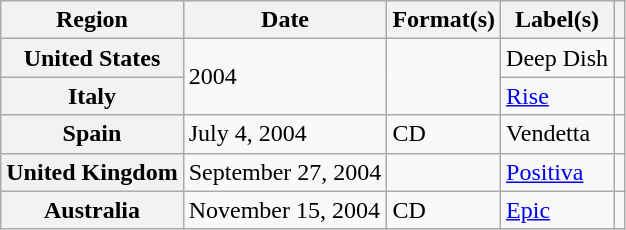<table class="wikitable plainrowheaders">
<tr>
<th scope="col">Region</th>
<th scope="col">Date</th>
<th scope="col">Format(s)</th>
<th scope="col">Label(s)</th>
<th scope="col"></th>
</tr>
<tr>
<th scope="row">United States</th>
<td rowspan="2">2004</td>
<td rowspan="2"></td>
<td>Deep Dish</td>
<td></td>
</tr>
<tr>
<th scope="row">Italy</th>
<td><a href='#'>Rise</a></td>
<td></td>
</tr>
<tr>
<th scope="row">Spain</th>
<td>July 4, 2004</td>
<td>CD</td>
<td>Vendetta</td>
<td></td>
</tr>
<tr>
<th scope="row">United Kingdom</th>
<td>September 27, 2004</td>
<td></td>
<td><a href='#'>Positiva</a></td>
<td></td>
</tr>
<tr>
<th scope="row">Australia</th>
<td>November 15, 2004</td>
<td>CD</td>
<td><a href='#'>Epic</a></td>
<td></td>
</tr>
</table>
